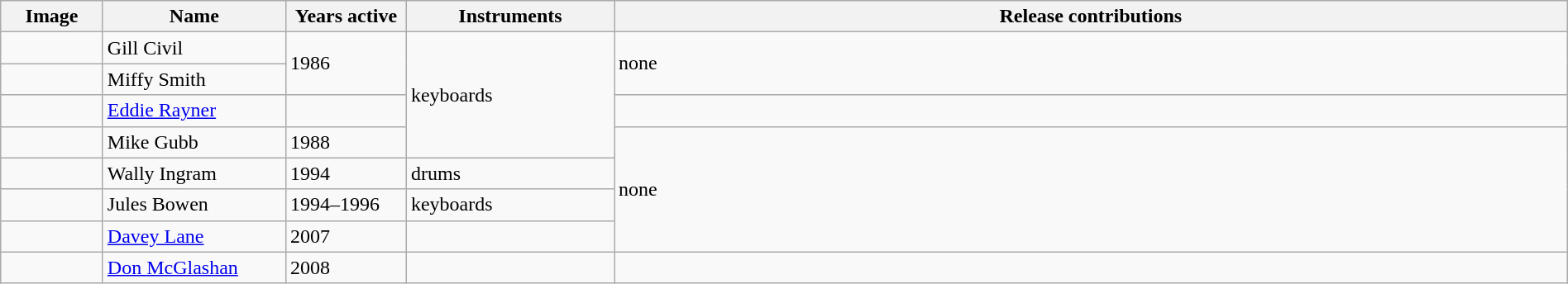<table class="wikitable" border="1" width="100%">
<tr>
<th width="75">Image</th>
<th width="140">Name</th>
<th width="90">Years active</th>
<th width="160">Instruments</th>
<th>Release contributions</th>
</tr>
<tr>
<td></td>
<td>Gill Civil</td>
<td rowspan="2">1986</td>
<td rowspan="4">keyboards</td>
<td rowspan="2">none</td>
</tr>
<tr>
<td></td>
<td>Miffy Smith</td>
</tr>
<tr>
<td></td>
<td><a href='#'>Eddie Rayner</a></td>
<td></td>
<td></td>
</tr>
<tr>
<td></td>
<td>Mike Gubb</td>
<td>1988</td>
<td rowspan="4">none</td>
</tr>
<tr>
<td></td>
<td>Wally Ingram</td>
<td>1994</td>
<td>drums</td>
</tr>
<tr>
<td></td>
<td>Jules Bowen</td>
<td>1994–1996</td>
<td>keyboards</td>
</tr>
<tr>
<td></td>
<td><a href='#'>Davey Lane</a></td>
<td>2007</td>
<td></td>
</tr>
<tr>
<td></td>
<td><a href='#'>Don McGlashan</a></td>
<td>2008</td>
<td></td>
<td></td>
</tr>
</table>
